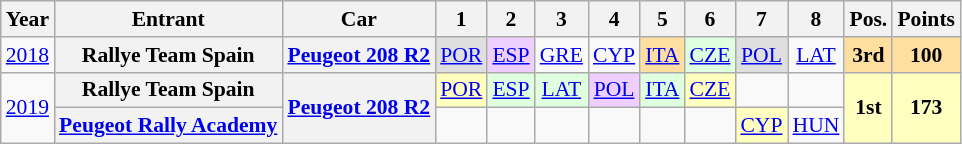<table class="wikitable" style="text-align:center; font-size:90%">
<tr>
<th>Year</th>
<th>Entrant</th>
<th>Car</th>
<th>1</th>
<th>2</th>
<th>3</th>
<th>4</th>
<th>5</th>
<th>6</th>
<th>7</th>
<th>8</th>
<th>Pos.</th>
<th>Points</th>
</tr>
<tr>
<td><a href='#'>2018</a></td>
<th>Rallye Team Spain</th>
<th><a href='#'>Peugeot 208 R2</a></th>
<td style="background:#DFDFDF"><a href='#'>POR</a><br></td>
<td style="background:#EFCFFF"><a href='#'>ESP</a><br></td>
<td><a href='#'>GRE</a></td>
<td><a href='#'>CYP</a></td>
<td style="background:#FFDF9F"><a href='#'>ITA</a><br></td>
<td style="background:#DFFFDF"><a href='#'>CZE</a><br></td>
<td style="background:#DFDFDF"><a href='#'>POL</a><br></td>
<td><a href='#'>LAT</a></td>
<th style="background:#FFDF9F">3rd</th>
<th style="background:#FFDF9F">100</th>
</tr>
<tr>
<td rowspan=2><a href='#'>2019</a></td>
<th>Rallye Team Spain</th>
<th rowspan=2><a href='#'>Peugeot 208 R2</a></th>
<td style="background:#FFFFBF"><a href='#'>POR</a><br></td>
<td style="background:#DFFFDF"><a href='#'>ESP</a><br></td>
<td style="background:#DFFFDF"><a href='#'>LAT</a><br></td>
<td style="background:#EFCFFF"><a href='#'>POL</a><br></td>
<td style="background:#DFFFDF"><a href='#'>ITA</a><br></td>
<td style="background:#FFFFBF"><a href='#'>CZE</a><br></td>
<td></td>
<td></td>
<th rowspan=2 style="background:#FFFFBF">1st</th>
<th rowspan=2 style="background:#FFFFBF">173</th>
</tr>
<tr>
<th><a href='#'>Peugeot Rally Academy</a></th>
<td></td>
<td></td>
<td></td>
<td></td>
<td></td>
<td></td>
<td style="background:#FFFFBF"><a href='#'>CYP</a><br></td>
<td><a href='#'>HUN</a></td>
</tr>
</table>
